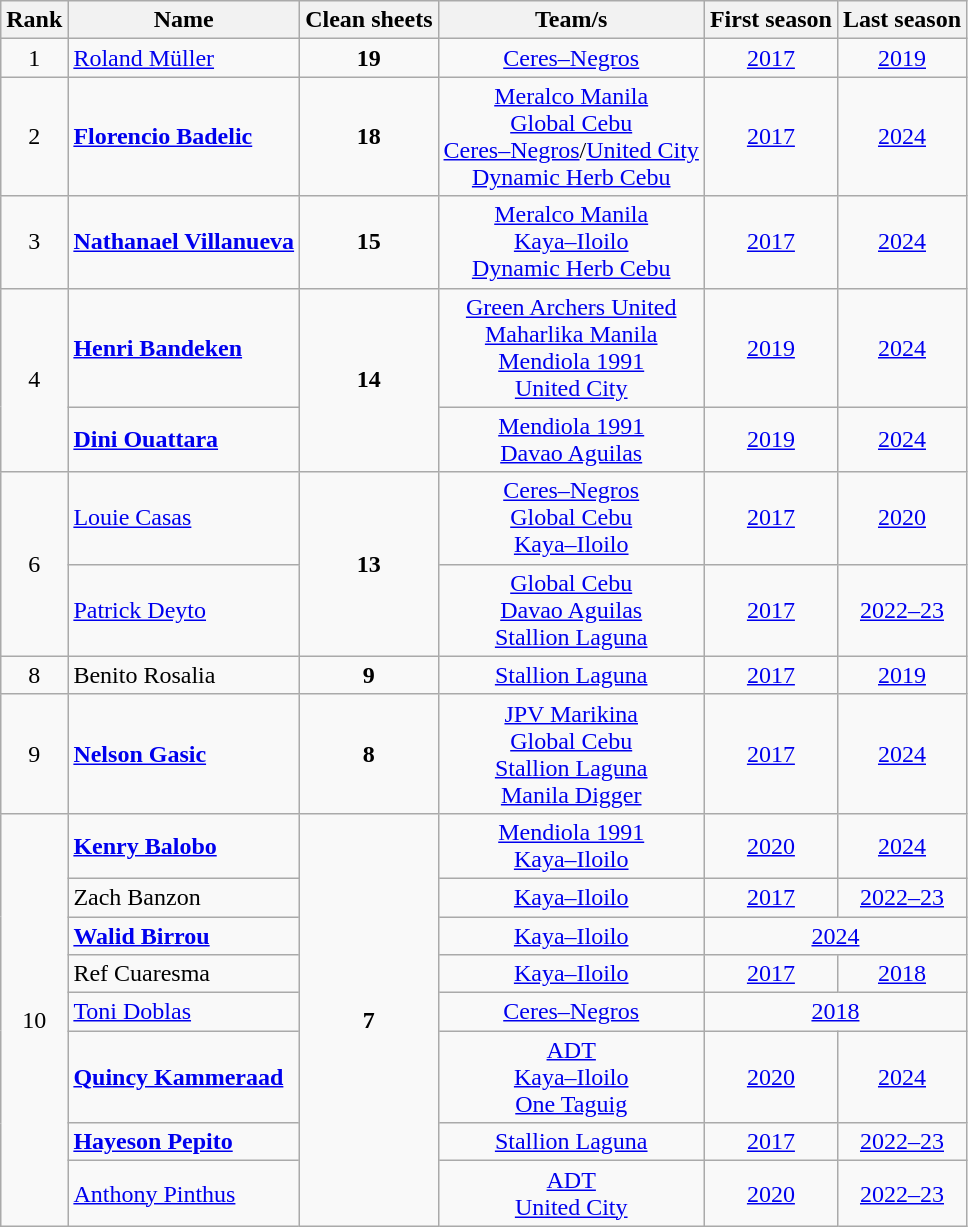<table class="wikitable sortable nowrap" style="text-align: center">
<tr>
<th>Rank</th>
<th>Name</th>
<th>Clean sheets</th>
<th>Team/s</th>
<th>First season</th>
<th>Last season</th>
</tr>
<tr>
<td>1</td>
<td style="text-align:left"> <a href='#'>Roland Müller</a></td>
<td><strong>19</strong></td>
<td><a href='#'>Ceres–Negros</a></td>
<td><a href='#'>2017</a></td>
<td><a href='#'>2019</a></td>
</tr>
<tr>
<td>2</td>
<td style="text-align:left"> <strong><a href='#'>Florencio Badelic</a></strong></td>
<td><strong>18</strong></td>
<td><a href='#'>Meralco Manila</a><br><a href='#'>Global Cebu</a><br><a href='#'>Ceres–Negros</a>/<a href='#'>United City</a><br><a href='#'>Dynamic Herb Cebu</a></td>
<td><a href='#'>2017</a></td>
<td><a href='#'>2024</a></td>
</tr>
<tr>
<td>3</td>
<td style="text-align:left"> <strong><a href='#'>Nathanael Villanueva</a></strong></td>
<td><strong>15</strong></td>
<td><a href='#'>Meralco Manila</a><br><a href='#'>Kaya–Iloilo</a><br><a href='#'>Dynamic Herb Cebu</a></td>
<td><a href='#'>2017</a></td>
<td><a href='#'>2024</a></td>
</tr>
<tr>
<td rowspan="2">4</td>
<td style="text-align:left"> <strong><a href='#'>Henri Bandeken</a></strong></td>
<td rowspan="2"><strong>14</strong></td>
<td><a href='#'>Green Archers United</a><br><a href='#'>Maharlika Manila</a><br><a href='#'>Mendiola 1991</a><br><a href='#'>United City</a></td>
<td><a href='#'>2019</a></td>
<td><a href='#'>2024</a></td>
</tr>
<tr>
<td style="text-align:left"> <strong><a href='#'>Dini Ouattara</a></strong></td>
<td><a href='#'>Mendiola 1991</a><br><a href='#'>Davao Aguilas</a></td>
<td><a href='#'>2019</a></td>
<td><a href='#'>2024</a></td>
</tr>
<tr>
<td rowspan="2">6</td>
<td style="text-align:left"> <a href='#'>Louie Casas</a></td>
<td rowspan="2"><strong>13</strong></td>
<td><a href='#'>Ceres–Negros</a><br><a href='#'>Global Cebu</a><br><a href='#'>Kaya–Iloilo</a></td>
<td><a href='#'>2017</a></td>
<td><a href='#'>2020</a></td>
</tr>
<tr>
<td style="text-align:left"> <a href='#'>Patrick Deyto</a></td>
<td><a href='#'>Global Cebu</a><br><a href='#'>Davao Aguilas</a><br><a href='#'>Stallion Laguna</a></td>
<td><a href='#'>2017</a></td>
<td><a href='#'>2022–23</a></td>
</tr>
<tr>
<td>8</td>
<td style="text-align:left"> Benito Rosalia</td>
<td><strong>9</strong></td>
<td><a href='#'>Stallion Laguna</a></td>
<td><a href='#'>2017</a></td>
<td><a href='#'>2019</a></td>
</tr>
<tr>
<td>9</td>
<td style="text-align:left"> <strong><a href='#'>Nelson Gasic</a></strong></td>
<td><strong>8</strong></td>
<td><a href='#'>JPV Marikina</a><br><a href='#'>Global Cebu</a><br><a href='#'>Stallion Laguna</a><br><a href='#'>Manila Digger</a></td>
<td><a href='#'>2017</a></td>
<td><a href='#'>2024</a></td>
</tr>
<tr>
<td rowspan="8">10</td>
<td style="text-align:left"> <strong><a href='#'>Kenry Balobo</a></strong></td>
<td rowspan="8"><strong>7</strong></td>
<td><a href='#'>Mendiola 1991</a><br><a href='#'>Kaya–Iloilo</a></td>
<td><a href='#'>2020</a></td>
<td><a href='#'>2024</a></td>
</tr>
<tr>
<td style="text-align:left"> Zach Banzon</td>
<td><a href='#'>Kaya–Iloilo</a></td>
<td><a href='#'>2017</a></td>
<td><a href='#'>2022–23</a></td>
</tr>
<tr>
<td style="text-align:left"> <strong><a href='#'>Walid Birrou</a></strong></td>
<td><a href='#'>Kaya–Iloilo</a></td>
<td colspan="2"><a href='#'>2024</a></td>
</tr>
<tr>
<td style="text-align:left"> Ref Cuaresma</td>
<td><a href='#'>Kaya–Iloilo</a></td>
<td><a href='#'>2017</a></td>
<td><a href='#'>2018</a></td>
</tr>
<tr>
<td style="text-align:left"> <a href='#'>Toni Doblas</a></td>
<td><a href='#'>Ceres–Negros</a></td>
<td colspan="2"><a href='#'>2018</a></td>
</tr>
<tr>
<td style="text-align:left"> <strong><a href='#'>Quincy Kammeraad</a></strong></td>
<td><a href='#'>ADT</a><br><a href='#'>Kaya–Iloilo</a><br><a href='#'>One Taguig</a></td>
<td><a href='#'>2020</a></td>
<td><a href='#'>2024</a></td>
</tr>
<tr>
<td style="text-align:left"> <strong><a href='#'>Hayeson Pepito</a></strong></td>
<td><a href='#'>Stallion Laguna</a></td>
<td><a href='#'>2017</a></td>
<td><a href='#'>2022–23</a></td>
</tr>
<tr>
<td style="text-align:left"> <a href='#'>Anthony Pinthus</a></td>
<td><a href='#'>ADT</a><br><a href='#'>United City</a></td>
<td><a href='#'>2020</a></td>
<td><a href='#'>2022–23</a></td>
</tr>
</table>
